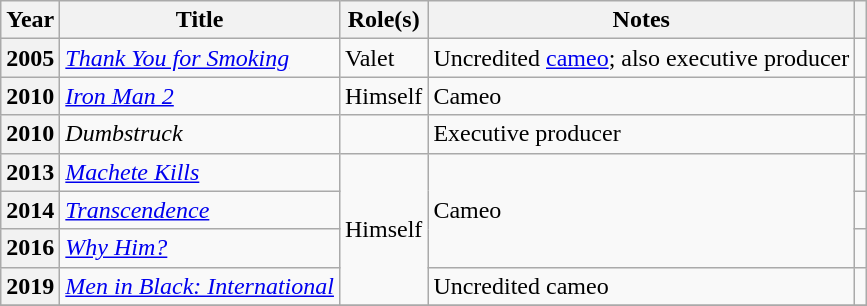<table class="wikitable plainrowheaders sortable">
<tr>
<th scope="col">Year</th>
<th scope="col">Title</th>
<th scope="col">Role(s)</th>
<th scope="col" class="unsortable">Notes</th>
<th scope="col" class="unsortable"></th>
</tr>
<tr>
<th scope="row">2005</th>
<td><em><a href='#'>Thank You for Smoking</a></em></td>
<td>Valet</td>
<td>Uncredited <a href='#'>cameo</a>; also executive producer</td>
<td style="text-align:center;"></td>
</tr>
<tr>
<th scope="row">2010</th>
<td><em><a href='#'>Iron Man 2</a></em></td>
<td>Himself</td>
<td>Cameo</td>
<td style="text-align:center;"></td>
</tr>
<tr>
<th scope="row">2010</th>
<td><em>Dumbstruck</em></td>
<td></td>
<td>Executive producer</td>
<td style="text-align:center;"></td>
</tr>
<tr>
<th scope="row">2013</th>
<td><em><a href='#'>Machete Kills</a></em></td>
<td rowspan="4">Himself</td>
<td rowspan="3">Cameo</td>
<td style="text-align:center;"></td>
</tr>
<tr>
<th scope="row">2014</th>
<td><em><a href='#'>Transcendence</a></em></td>
<td style="text-align:center;"></td>
</tr>
<tr>
<th scope="row">2016</th>
<td><em><a href='#'>Why Him?</a></em></td>
<td style="text-align:center;"></td>
</tr>
<tr>
<th scope="row">2019</th>
<td><em><a href='#'>Men in Black: International</a></em></td>
<td>Uncredited cameo</td>
<td style="text-align:center;"></td>
</tr>
<tr>
</tr>
</table>
